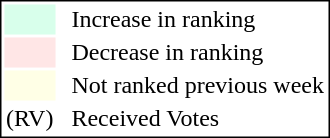<table style="border:1px solid black;">
<tr>
<td style="background:#D8FFEB; width:20px;"></td>
<td> </td>
<td>Increase in ranking</td>
</tr>
<tr>
<td style="background:#FFE6E6; width:20px;"></td>
<td> </td>
<td>Decrease in ranking</td>
</tr>
<tr>
<td style="background:#FFFFE6; width:20px;"></td>
<td> </td>
<td>Not ranked previous week</td>
</tr>
<tr>
<td>(RV)</td>
<td> </td>
<td>Received Votes</td>
</tr>
</table>
